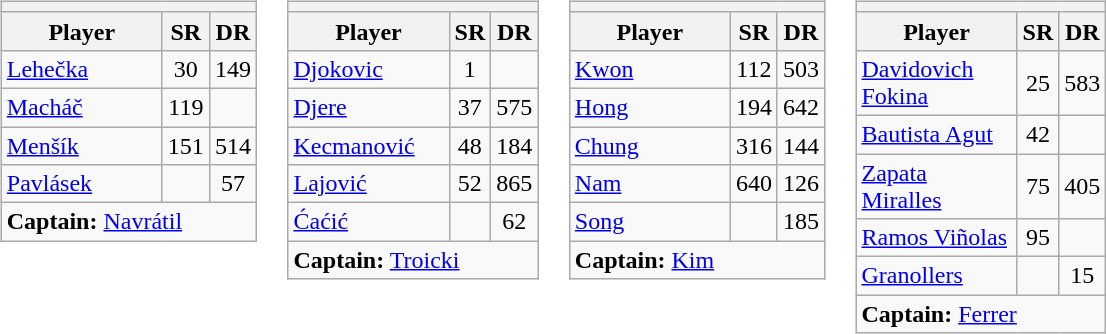<table>
<tr valign=top>
<td><br><table class="wikitable sortable nowrap">
<tr>
<th colspan=3></th>
</tr>
<tr>
<th width=100>Player</th>
<th width=20>SR</th>
<th width=20>DR</th>
</tr>
<tr>
<td><a href='#'>Lehečka</a></td>
<td align=center>30</td>
<td align=center>149</td>
</tr>
<tr>
<td><a href='#'>Macháč</a></td>
<td align=center>119</td>
<td align=center></td>
</tr>
<tr>
<td><a href='#'>Menšík</a></td>
<td align=center>151</td>
<td align=center>514</td>
</tr>
<tr>
<td><a href='#'>Pavlásek</a></td>
<td align=center></td>
<td align=center>57</td>
</tr>
<tr class="sortbottom">
<td colspan=3><strong>Captain:</strong> <a href='#'>Navrátil</a></td>
</tr>
</table>
</td>
<td><br><table class="wikitable sortable nowrap">
<tr>
<th colspan=3></th>
</tr>
<tr>
<th width=100>Player</th>
<th width=20>SR</th>
<th width=20>DR</th>
</tr>
<tr>
<td><a href='#'>Djokovic</a></td>
<td align=center>1</td>
<td align=center></td>
</tr>
<tr>
<td><a href='#'>Djere</a></td>
<td align=center>37</td>
<td align=center>575</td>
</tr>
<tr>
<td><a href='#'>Kecmanović</a></td>
<td align=center>48</td>
<td align=center>184</td>
</tr>
<tr>
<td><a href='#'>Lajović</a></td>
<td align=center>52</td>
<td align=center>865</td>
</tr>
<tr>
<td><a href='#'>Ćaćić</a></td>
<td align=center></td>
<td align=center>62</td>
</tr>
<tr class="sortbottom">
<td colspan=3><strong>Captain:</strong> <a href='#'>Troicki</a></td>
</tr>
</table>
</td>
<td><br><table class="wikitable sortable nowrap">
<tr>
<th colspan=3></th>
</tr>
<tr>
<th width=100>Player</th>
<th width=20>SR</th>
<th width=20>DR</th>
</tr>
<tr>
<td><a href='#'>Kwon</a></td>
<td align=center>112</td>
<td align=center>503</td>
</tr>
<tr>
<td><a href='#'>Hong</a></td>
<td align=center>194</td>
<td align=center>642</td>
</tr>
<tr>
<td><a href='#'>Chung</a></td>
<td align=center>316</td>
<td align=center>144</td>
</tr>
<tr>
<td><a href='#'>Nam</a></td>
<td align=center>640</td>
<td align=center>126</td>
</tr>
<tr>
<td><a href='#'>Song</a></td>
<td align=center></td>
<td align=center>185</td>
</tr>
<tr class="sortbottom">
<td colspan=3><strong>Captain:</strong> <a href='#'>Kim</a></td>
</tr>
</table>
</td>
<td><br><table class="wikitable sortable nowrap">
<tr>
<th colspan=3></th>
</tr>
<tr>
<th width=100>Player</th>
<th width=20>SR</th>
<th width=20>DR</th>
</tr>
<tr>
<td><a href='#'>Davidovich Fokina</a></td>
<td align=center>25</td>
<td align=center>583</td>
</tr>
<tr>
<td><a href='#'>Bautista Agut</a></td>
<td align=center>42</td>
<td align=center></td>
</tr>
<tr>
<td><a href='#'>Zapata Miralles</a></td>
<td align=center>75</td>
<td align=center>405</td>
</tr>
<tr>
<td><a href='#'>Ramos Viñolas</a></td>
<td align=center>95</td>
<td align=center></td>
</tr>
<tr>
<td><a href='#'>Granollers</a></td>
<td align=center></td>
<td align=center>15</td>
</tr>
<tr class="sortbottom">
<td colspan=3><strong>Captain:</strong> <a href='#'>Ferrer</a></td>
</tr>
</table>
</td>
</tr>
</table>
